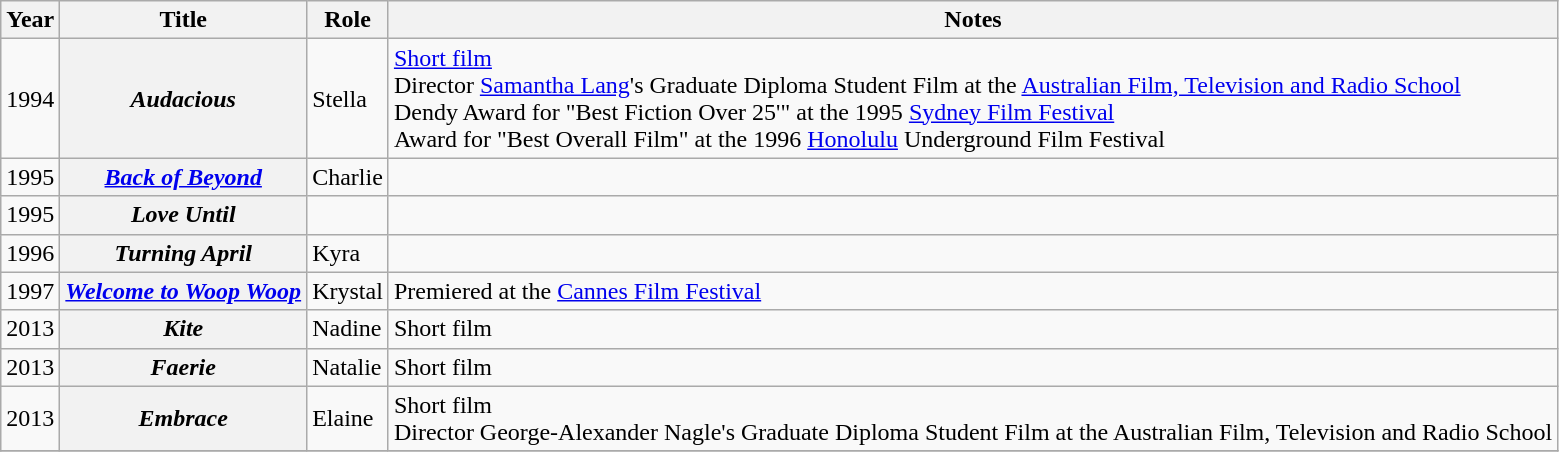<table class="wikitable sortable plainrowheaders">
<tr>
<th scope="col">Year</th>
<th scope="col">Title</th>
<th scope="col">Role</th>
<th scope="col" class="unsortable">Notes</th>
</tr>
<tr>
<td style="text-align:center">1994</td>
<th scope="row"><em>Audacious</em></th>
<td>Stella</td>
<td><a href='#'>Short film</a><br>Director <a href='#'>Samantha Lang</a>'s Graduate Diploma Student Film at the <a href='#'>Australian Film, Television and Radio School</a><br>Dendy Award for "Best Fiction Over 25'" at the 1995 <a href='#'>Sydney Film Festival</a><br>Award for "Best Overall Film" at the 1996 <a href='#'>Honolulu</a> Underground Film Festival</td>
</tr>
<tr>
<td style="text-align:center">1995</td>
<th scope="row"><em><a href='#'>Back of Beyond</a></em></th>
<td>Charlie</td>
<td></td>
</tr>
<tr>
<td style="text-align:center">1995</td>
<th scope="row"><em>Love Until</em></th>
<td></td>
<td></td>
</tr>
<tr>
<td style="text-align:center">1996</td>
<th scope="row"><em>Turning April</em></th>
<td>Kyra</td>
<td></td>
</tr>
<tr>
<td style="text-align:center">1997</td>
<th scope="row"><em><a href='#'>Welcome to Woop Woop</a></em></th>
<td>Krystal</td>
<td>Premiered at the <a href='#'>Cannes Film Festival</a></td>
</tr>
<tr>
<td style="text-align:center">2013</td>
<th scope="row"><em>Kite</em></th>
<td>Nadine</td>
<td>Short film</td>
</tr>
<tr>
<td style="text-align:center">2013</td>
<th scope="row"><em>Faerie</em></th>
<td>Natalie</td>
<td>Short film</td>
</tr>
<tr>
<td style="text-align:center">2013</td>
<th scope="row"><em>Embrace</em></th>
<td>Elaine</td>
<td>Short film<br>Director George-Alexander Nagle's Graduate Diploma Student Film at the Australian Film, Television and Radio School</td>
</tr>
<tr>
</tr>
</table>
